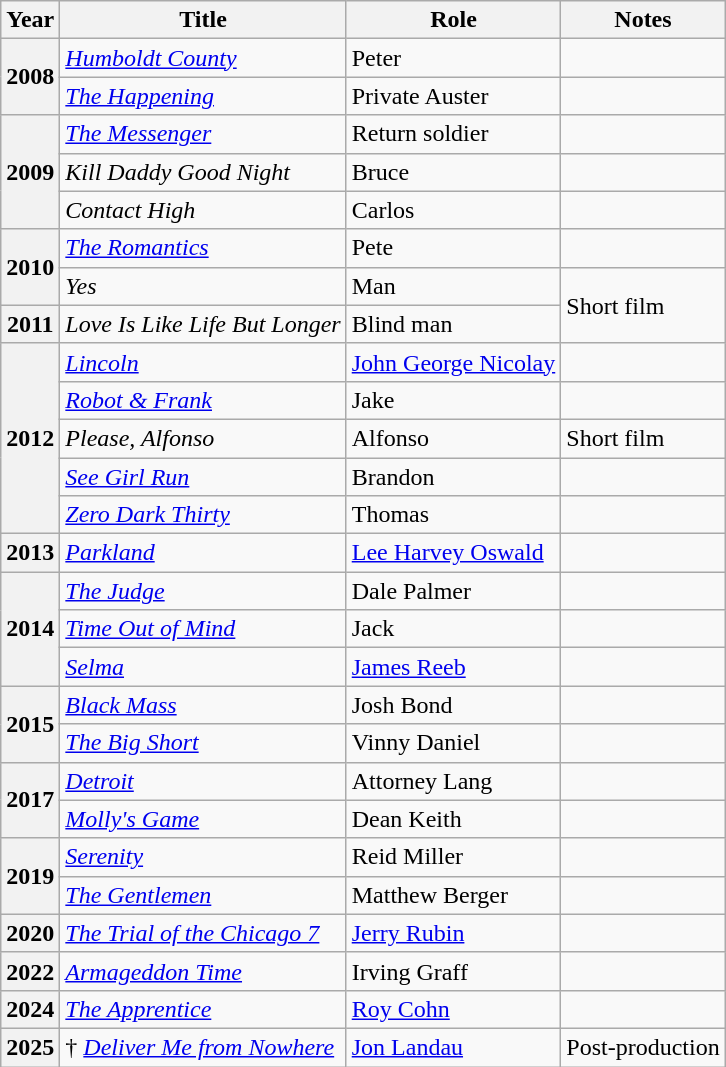<table class="wikitable plainrowheaders sortable">
<tr>
<th scope="col">Year</th>
<th scope="col">Title</th>
<th scope="col">Role</th>
<th scope="col" class="unsortable">Notes</th>
</tr>
<tr>
<th scope="row" rowspan=2>2008</th>
<td><em><a href='#'>Humboldt County</a></em></td>
<td>Peter</td>
<td></td>
</tr>
<tr>
<td><em><a href='#'>The Happening</a></em></td>
<td>Private Auster</td>
<td></td>
</tr>
<tr>
<th scope="row" rowspan=3>2009</th>
<td><em><a href='#'>The Messenger</a></em></td>
<td>Return soldier</td>
<td></td>
</tr>
<tr>
<td><em>Kill Daddy Good Night</em></td>
<td>Bruce</td>
<td></td>
</tr>
<tr>
<td><em>Contact High</em></td>
<td>Carlos</td>
<td></td>
</tr>
<tr>
<th scope="row" rowspan=2>2010</th>
<td><em><a href='#'>The Romantics</a></em></td>
<td>Pete</td>
<td></td>
</tr>
<tr>
<td><em>Yes</em></td>
<td>Man</td>
<td rowspan="2">Short film</td>
</tr>
<tr>
<th scope="row">2011</th>
<td><em>Love Is Like Life But Longer</em></td>
<td>Blind man</td>
</tr>
<tr>
<th scope="row" rowspan=5>2012</th>
<td><em><a href='#'>Lincoln</a></em></td>
<td><a href='#'>John George Nicolay</a></td>
<td></td>
</tr>
<tr>
<td><em><a href='#'>Robot & Frank</a></em></td>
<td>Jake</td>
<td></td>
</tr>
<tr>
<td><em>Please, Alfonso</em></td>
<td>Alfonso</td>
<td>Short film</td>
</tr>
<tr>
<td><em><a href='#'>See Girl Run</a></em></td>
<td>Brandon</td>
<td></td>
</tr>
<tr>
<td><em><a href='#'>Zero Dark Thirty</a></em></td>
<td>Thomas</td>
<td></td>
</tr>
<tr>
<th scope="row">2013</th>
<td><em><a href='#'>Parkland</a></em></td>
<td><a href='#'>Lee Harvey Oswald</a></td>
<td></td>
</tr>
<tr>
<th scope="row" rowspan=3>2014</th>
<td><em><a href='#'>The Judge</a></em></td>
<td>Dale Palmer</td>
<td></td>
</tr>
<tr>
<td><em><a href='#'>Time Out of Mind</a></em></td>
<td>Jack</td>
<td></td>
</tr>
<tr>
<td><em><a href='#'>Selma</a></em></td>
<td><a href='#'>James Reeb</a></td>
<td></td>
</tr>
<tr>
<th scope="row" rowspan=2>2015</th>
<td><em><a href='#'>Black Mass</a></em></td>
<td>Josh Bond</td>
<td></td>
</tr>
<tr>
<td><em><a href='#'>The Big Short</a></em></td>
<td>Vinny Daniel</td>
<td></td>
</tr>
<tr>
<th scope="row" rowspan=2>2017</th>
<td><em><a href='#'>Detroit</a></em></td>
<td>Attorney Lang</td>
<td></td>
</tr>
<tr>
<td><em><a href='#'>Molly's Game</a></em></td>
<td>Dean Keith</td>
<td></td>
</tr>
<tr>
<th scope="row" rowspan=2>2019</th>
<td><em><a href='#'>Serenity</a></em></td>
<td>Reid Miller</td>
<td></td>
</tr>
<tr>
<td><em><a href='#'>The Gentlemen</a></em></td>
<td>Matthew Berger</td>
<td></td>
</tr>
<tr>
<th scope="row">2020</th>
<td><em><a href='#'>The Trial of the Chicago 7</a></em></td>
<td><a href='#'>Jerry Rubin</a></td>
<td></td>
</tr>
<tr>
<th scope="row">2022</th>
<td><em><a href='#'>Armageddon Time</a></em></td>
<td>Irving Graff</td>
<td></td>
</tr>
<tr>
<th scope="row">2024</th>
<td><em><a href='#'>The Apprentice</a></em></td>
<td><a href='#'>Roy Cohn</a></td>
<td></td>
</tr>
<tr>
<th scope="row">2025</th>
<td>† <em><a href='#'>Deliver Me from Nowhere</a></em></td>
<td><a href='#'>Jon Landau</a></td>
<td>Post-production</td>
</tr>
</table>
